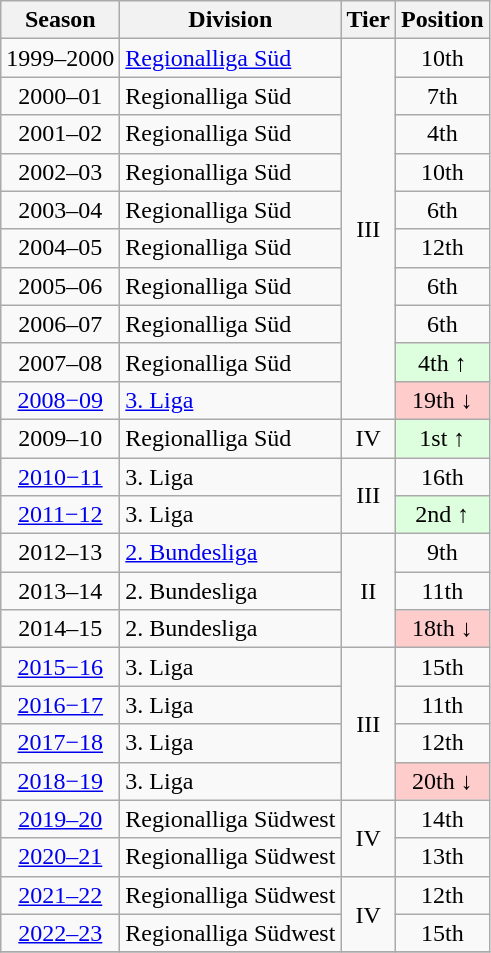<table class="wikitable">
<tr>
<th>Season</th>
<th>Division</th>
<th>Tier</th>
<th>Position</th>
</tr>
<tr align="center">
<td>1999–2000</td>
<td align="left"><a href='#'>Regionalliga Süd</a></td>
<td rowspan=10>III</td>
<td>10th</td>
</tr>
<tr align="center">
<td>2000–01</td>
<td align="left">Regionalliga Süd</td>
<td>7th</td>
</tr>
<tr align="center">
<td>2001–02</td>
<td align="left">Regionalliga Süd</td>
<td>4th</td>
</tr>
<tr align="center">
<td>2002–03</td>
<td align="left">Regionalliga Süd</td>
<td>10th</td>
</tr>
<tr align="center">
<td>2003–04</td>
<td align="left">Regionalliga Süd</td>
<td>6th</td>
</tr>
<tr align="center">
<td>2004–05</td>
<td align="left">Regionalliga Süd</td>
<td>12th</td>
</tr>
<tr align="center">
<td>2005–06</td>
<td align="left">Regionalliga Süd</td>
<td>6th</td>
</tr>
<tr align="center">
<td>2006–07</td>
<td align="left">Regionalliga Süd</td>
<td>6th</td>
</tr>
<tr align="center">
<td>2007–08</td>
<td align="left">Regionalliga Süd</td>
<td style="background:#ddffdd">4th ↑</td>
</tr>
<tr align="center">
<td><a href='#'>2008−09</a></td>
<td align="left"><a href='#'>3. Liga</a></td>
<td style="background:#ffcccc">19th ↓</td>
</tr>
<tr align="center">
<td>2009–10</td>
<td align="left">Regionalliga Süd</td>
<td>IV</td>
<td style="background:#ddffdd">1st ↑</td>
</tr>
<tr align="center">
<td><a href='#'>2010−11</a></td>
<td align="left">3. Liga</td>
<td rowspan=2>III</td>
<td>16th</td>
</tr>
<tr align="center">
<td><a href='#'>2011−12</a></td>
<td align="left">3. Liga</td>
<td style="background:#ddffdd">2nd ↑</td>
</tr>
<tr align="center">
<td>2012–13</td>
<td align="left"><a href='#'>2. Bundesliga</a></td>
<td rowspan=3>II</td>
<td>9th</td>
</tr>
<tr align="center">
<td>2013–14</td>
<td align="left">2. Bundesliga</td>
<td>11th</td>
</tr>
<tr align="center">
<td>2014–15</td>
<td align="left">2. Bundesliga</td>
<td style="background:#ffcccc">18th ↓</td>
</tr>
<tr align="center">
<td><a href='#'>2015−16</a></td>
<td align="left">3. Liga</td>
<td rowspan=4>III</td>
<td>15th</td>
</tr>
<tr align="center">
<td><a href='#'>2016−17</a></td>
<td align="left">3. Liga</td>
<td>11th</td>
</tr>
<tr align="center">
<td><a href='#'>2017−18</a></td>
<td align="left">3. Liga</td>
<td>12th</td>
</tr>
<tr align="center">
<td><a href='#'>2018−19</a></td>
<td align="left">3. Liga</td>
<td style="background:#ffcccc">20th ↓</td>
</tr>
<tr align="center">
<td><a href='#'>2019–20</a></td>
<td align="left">Regionalliga Südwest</td>
<td rowspan=2>IV</td>
<td>14th</td>
</tr>
<tr align="center">
<td><a href='#'>2020–21</a></td>
<td align="left">Regionalliga Südwest</td>
<td>13th</td>
</tr>
<tr align="center">
<td><a href='#'>2021–22</a></td>
<td align="left">Regionalliga Südwest</td>
<td rowspan=2>IV</td>
<td>12th</td>
</tr>
<tr align="center">
<td><a href='#'>2022–23</a></td>
<td align"left">Regionalliga Südwest</td>
<td>15th</td>
</tr>
<tr>
</tr>
</table>
